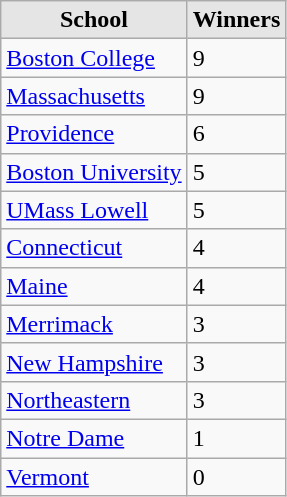<table class="wikitable">
<tr>
<th style="background:#e5e5e5;">School</th>
<th style="background:#e5e5e5;">Winners</th>
</tr>
<tr>
<td><a href='#'>Boston College</a></td>
<td>9</td>
</tr>
<tr>
<td><a href='#'>Massachusetts</a></td>
<td>9</td>
</tr>
<tr>
<td><a href='#'>Providence</a></td>
<td>6</td>
</tr>
<tr>
<td><a href='#'>Boston University</a></td>
<td>5</td>
</tr>
<tr>
<td><a href='#'>UMass Lowell</a></td>
<td>5</td>
</tr>
<tr>
<td><a href='#'>Connecticut</a></td>
<td>4</td>
</tr>
<tr>
<td><a href='#'>Maine</a></td>
<td>4</td>
</tr>
<tr>
<td><a href='#'>Merrimack</a></td>
<td>3</td>
</tr>
<tr>
<td><a href='#'>New Hampshire</a></td>
<td>3</td>
</tr>
<tr>
<td><a href='#'>Northeastern</a></td>
<td>3</td>
</tr>
<tr>
<td><a href='#'>Notre Dame</a></td>
<td>1</td>
</tr>
<tr>
<td><a href='#'>Vermont</a></td>
<td>0</td>
</tr>
</table>
